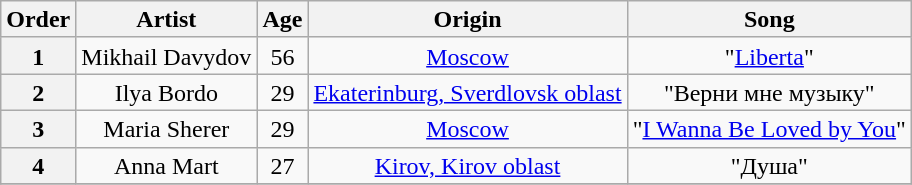<table class="wikitable" style="text-align:center; line-height:17px;">
<tr>
<th scope="col">Order</th>
<th scope="col">Artist</th>
<th scope="col">Age</th>
<th scope="col">Origin</th>
<th scope="col">Song</th>
</tr>
<tr>
<th>1</th>
<td>Mikhail Davydov</td>
<td>56</td>
<td><a href='#'>Moscow</a></td>
<td>"<a href='#'>Liberta</a>"</td>
</tr>
<tr>
<th>2</th>
<td>Ilya Bordo</td>
<td>29</td>
<td><a href='#'>Ekaterinburg, Sverdlovsk oblast</a></td>
<td>"Верни мне музыку"</td>
</tr>
<tr>
<th>3</th>
<td>Maria Sherer</td>
<td>29</td>
<td><a href='#'>Moscow</a></td>
<td>"<a href='#'>I Wanna Be Loved by You</a>"</td>
</tr>
<tr>
<th>4</th>
<td>Anna Mart</td>
<td>27</td>
<td><a href='#'>Kirov, Kirov oblast</a></td>
<td>"Душа"</td>
</tr>
<tr>
</tr>
</table>
